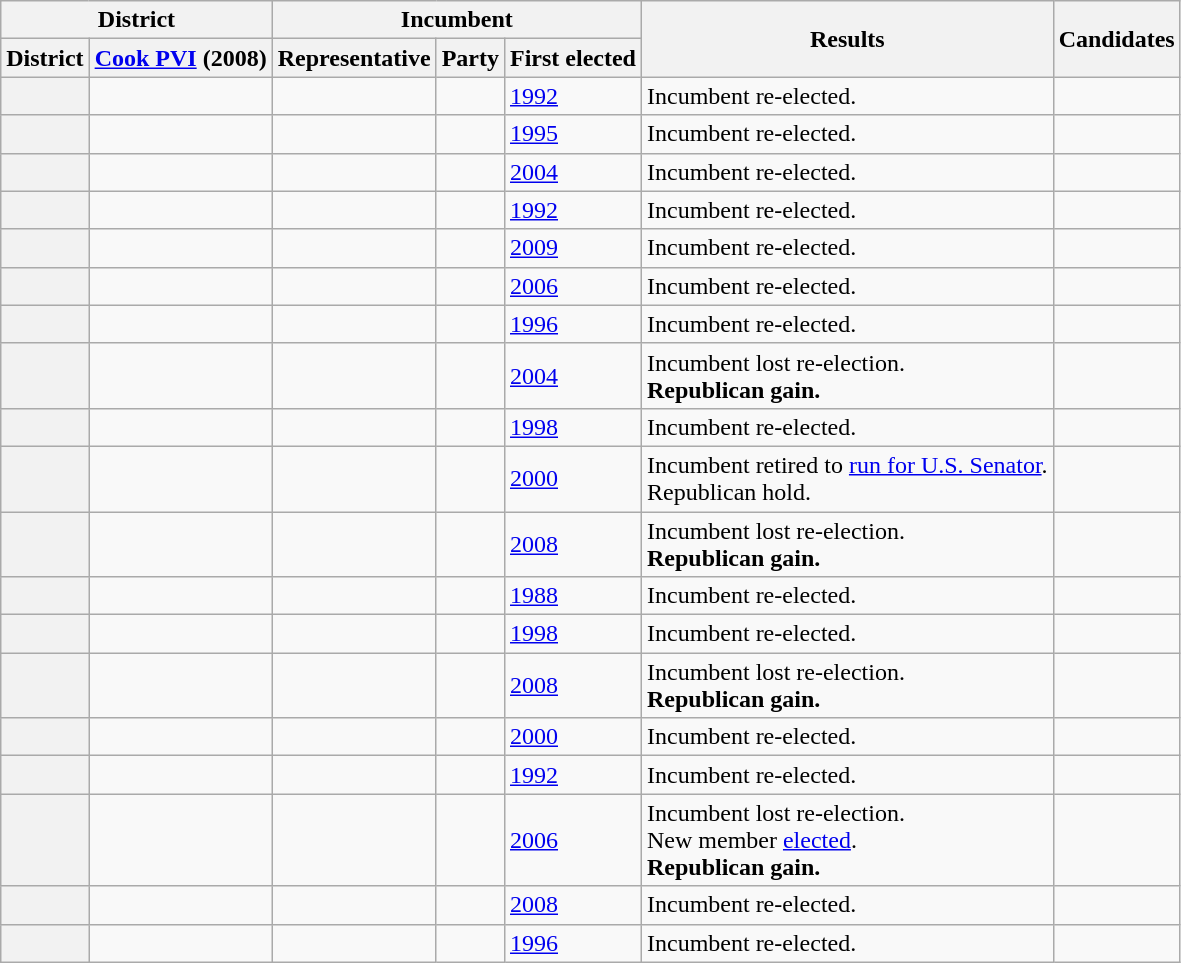<table class="wikitable sortable">
<tr>
<th colspan=2>District</th>
<th colspan=3>Incumbent</th>
<th rowspan=2>Results</th>
<th rowspan=2>Candidates</th>
</tr>
<tr valign=bottom>
<th>District</th>
<th><a href='#'>Cook PVI</a> (2008)</th>
<th>Representative</th>
<th>Party</th>
<th>First elected</th>
</tr>
<tr>
<th></th>
<td></td>
<td></td>
<td></td>
<td><a href='#'>1992</a></td>
<td>Incumbent re-elected.</td>
<td nowrap></td>
</tr>
<tr>
<th></th>
<td></td>
<td></td>
<td></td>
<td><a href='#'>1995 </a></td>
<td>Incumbent re-elected.</td>
<td nowrap></td>
</tr>
<tr>
<th></th>
<td></td>
<td></td>
<td></td>
<td><a href='#'>2004</a></td>
<td>Incumbent re-elected.</td>
<td nowrap></td>
</tr>
<tr>
<th></th>
<td></td>
<td></td>
<td></td>
<td><a href='#'>1992</a></td>
<td>Incumbent re-elected.</td>
<td nowrap></td>
</tr>
<tr>
<th></th>
<td></td>
<td></td>
<td></td>
<td><a href='#'>2009 </a></td>
<td>Incumbent re-elected.</td>
<td nowrap></td>
</tr>
<tr>
<th></th>
<td></td>
<td></td>
<td></td>
<td><a href='#'>2006</a></td>
<td>Incumbent re-elected.</td>
<td nowrap></td>
</tr>
<tr>
<th></th>
<td></td>
<td></td>
<td></td>
<td><a href='#'>1996</a></td>
<td>Incumbent re-elected.</td>
<td nowrap></td>
</tr>
<tr>
<th></th>
<td></td>
<td></td>
<td></td>
<td><a href='#'>2004</a></td>
<td>Incumbent lost re-election.<br><strong>Republican gain.</strong></td>
<td nowrap></td>
</tr>
<tr>
<th></th>
<td></td>
<td></td>
<td></td>
<td><a href='#'>1998</a></td>
<td>Incumbent re-elected.</td>
<td nowrap></td>
</tr>
<tr>
<th></th>
<td></td>
<td></td>
<td></td>
<td><a href='#'>2000</a></td>
<td>Incumbent retired to <a href='#'>run for U.S. Senator</a>.<br>Republican hold.</td>
<td nowrap></td>
</tr>
<tr>
<th></th>
<td></td>
<td></td>
<td></td>
<td><a href='#'>2008</a></td>
<td>Incumbent lost re-election.<br><strong>Republican gain.</strong></td>
<td nowrap></td>
</tr>
<tr>
<th></th>
<td></td>
<td></td>
<td></td>
<td><a href='#'>1988</a></td>
<td>Incumbent re-elected.</td>
<td nowrap></td>
</tr>
<tr>
<th></th>
<td></td>
<td></td>
<td></td>
<td><a href='#'>1998</a></td>
<td>Incumbent re-elected.</td>
<td nowrap></td>
</tr>
<tr>
<th></th>
<td></td>
<td></td>
<td></td>
<td><a href='#'>2008</a></td>
<td>Incumbent lost re-election.<br><strong>Republican gain.</strong></td>
<td nowrap></td>
</tr>
<tr>
<th></th>
<td></td>
<td></td>
<td></td>
<td><a href='#'>2000</a></td>
<td>Incumbent re-elected.</td>
<td nowrap></td>
</tr>
<tr>
<th></th>
<td></td>
<td></td>
<td></td>
<td><a href='#'>1992</a></td>
<td>Incumbent re-elected.</td>
<td nowrap></td>
</tr>
<tr>
<th></th>
<td></td>
<td></td>
<td></td>
<td><a href='#'>2006</a></td>
<td>Incumbent lost re-election.<br>New member <a href='#'>elected</a>.<br><strong>Republican gain.</strong></td>
<td nowrap></td>
</tr>
<tr>
<th></th>
<td></td>
<td></td>
<td></td>
<td><a href='#'>2008</a></td>
<td>Incumbent re-elected.</td>
<td nowrap></td>
</tr>
<tr>
<th></th>
<td></td>
<td></td>
<td></td>
<td><a href='#'>1996</a></td>
<td>Incumbent re-elected.</td>
<td nowrap></td>
</tr>
</table>
